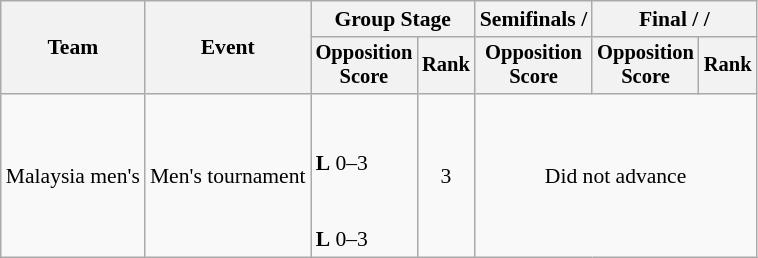<table class="wikitable" style="font-size:90%">
<tr>
<th rowspan=2>Team</th>
<th rowspan=2>Event</th>
<th colspan=2>Group Stage</th>
<th>Semifinals / </th>
<th colspan=2>Final /  / </th>
</tr>
<tr style="font-size:95%">
<th>Opposition<br>Score</th>
<th>Rank</th>
<th>Opposition<br>Score</th>
<th>Opposition<br>Score</th>
<th>Rank</th>
</tr>
<tr align=center>
<td align=left>Malaysia men's</td>
<td align=left>Men's tournament</td>
<td align=left><br><br><strong>L</strong> 0–3 <br><br><br><strong>L</strong> 0–3 <br></td>
<td>3</td>
<td colspan="3">Did not advance</td>
</tr>
</table>
